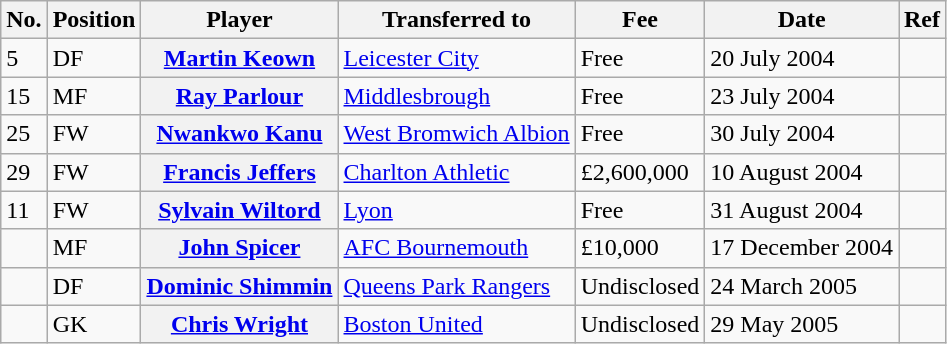<table class="wikitable plainrowheaders" style="text-align:center; text-align:left">
<tr>
<th>No.</th>
<th scope="col">Position</th>
<th scope="col">Player</th>
<th scope="col">Transferred to</th>
<th scope="col">Fee</th>
<th scope="col">Date</th>
<th scope="col">Ref</th>
</tr>
<tr>
<td>5</td>
<td>DF</td>
<th scope="row"><a href='#'>Martin Keown</a></th>
<td><a href='#'>Leicester City</a></td>
<td>Free</td>
<td>20 July 2004</td>
<td></td>
</tr>
<tr>
<td>15</td>
<td>MF</td>
<th scope="row"><a href='#'>Ray Parlour</a></th>
<td><a href='#'>Middlesbrough</a></td>
<td>Free</td>
<td>23 July 2004</td>
<td></td>
</tr>
<tr>
<td>25</td>
<td>FW</td>
<th scope="row"><a href='#'>Nwankwo Kanu</a></th>
<td><a href='#'>West Bromwich Albion</a></td>
<td>Free</td>
<td>30 July 2004</td>
<td></td>
</tr>
<tr>
<td>29</td>
<td>FW</td>
<th scope="row"><a href='#'>Francis Jeffers</a></th>
<td><a href='#'>Charlton Athletic</a></td>
<td>£2,600,000</td>
<td>10 August 2004</td>
<td></td>
</tr>
<tr>
<td>11</td>
<td>FW</td>
<th scope="row"><a href='#'>Sylvain Wiltord</a></th>
<td><a href='#'>Lyon</a></td>
<td>Free</td>
<td>31 August 2004</td>
<td></td>
</tr>
<tr>
<td></td>
<td>MF</td>
<th scope="row"><a href='#'>John Spicer</a></th>
<td><a href='#'>AFC Bournemouth</a></td>
<td>£10,000</td>
<td>17 December 2004</td>
<td></td>
</tr>
<tr>
<td></td>
<td>DF</td>
<th scope="row"><a href='#'>Dominic Shimmin</a></th>
<td><a href='#'>Queens Park Rangers</a></td>
<td>Undisclosed</td>
<td>24 March 2005</td>
<td></td>
</tr>
<tr>
<td></td>
<td>GK</td>
<th scope="row"><a href='#'>Chris Wright</a></th>
<td><a href='#'>Boston United</a></td>
<td>Undisclosed</td>
<td>29 May 2005</td>
<td></td>
</tr>
</table>
